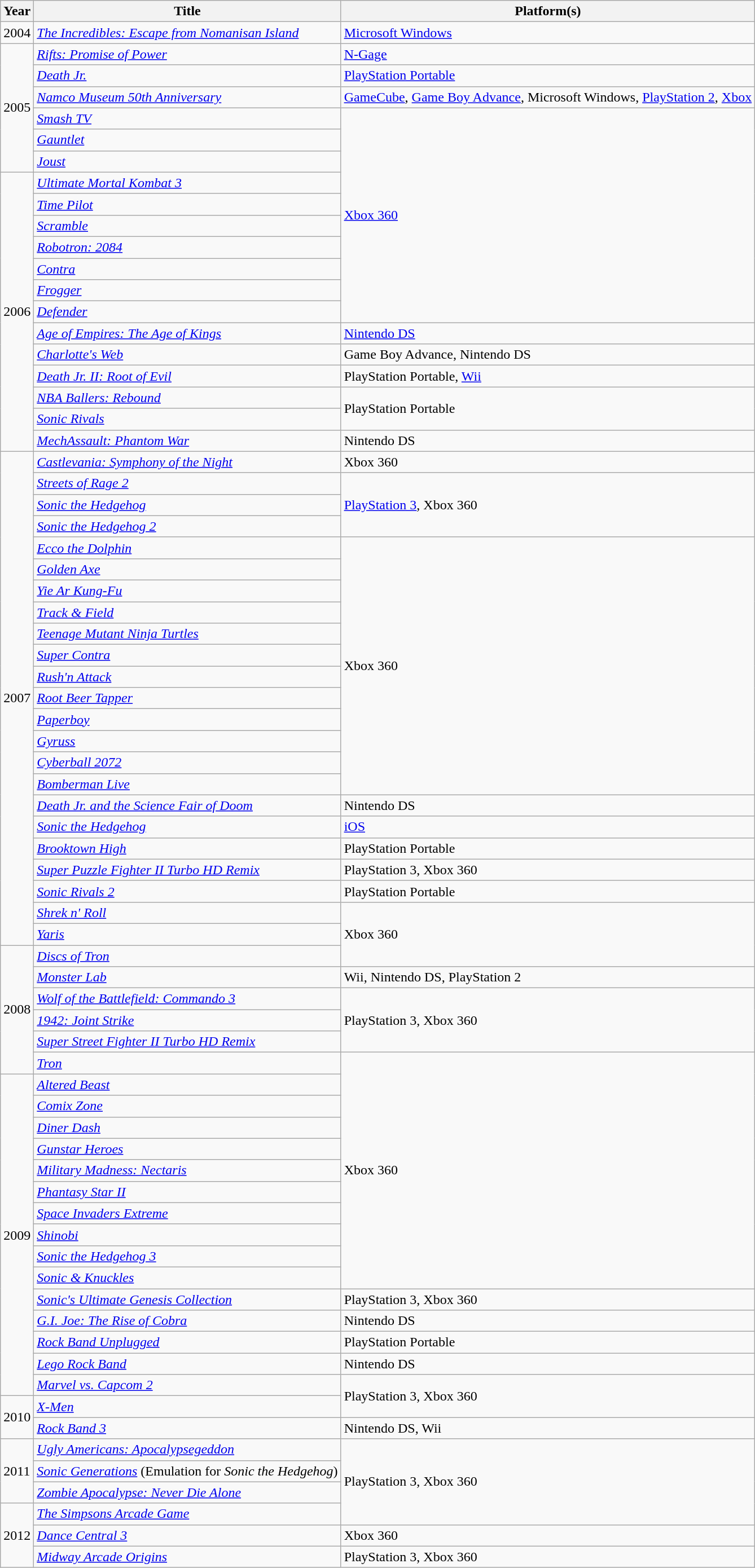<table class="wikitable sortable">
<tr>
<th>Year</th>
<th>Title</th>
<th>Platform(s)</th>
</tr>
<tr>
<td>2004</td>
<td><em><a href='#'>The Incredibles: Escape from Nomanisan Island</a></em></td>
<td><a href='#'>Microsoft Windows</a></td>
</tr>
<tr>
<td rowspan="6">2005</td>
<td><em><a href='#'>Rifts: Promise of Power</a></em></td>
<td><a href='#'>N-Gage</a></td>
</tr>
<tr>
<td><em><a href='#'>Death Jr.</a></em></td>
<td><a href='#'>PlayStation Portable</a></td>
</tr>
<tr>
<td><em><a href='#'>Namco Museum 50th Anniversary</a></em></td>
<td><a href='#'>GameCube</a>, <a href='#'>Game Boy Advance</a>, Microsoft Windows, <a href='#'>PlayStation 2</a>, <a href='#'>Xbox</a></td>
</tr>
<tr>
<td><em><a href='#'>Smash TV</a></em></td>
<td rowspan="10"><a href='#'>Xbox 360</a></td>
</tr>
<tr>
<td><em><a href='#'>Gauntlet</a></em></td>
</tr>
<tr>
<td><em><a href='#'>Joust</a></em></td>
</tr>
<tr>
<td rowspan="13">2006</td>
<td><em><a href='#'>Ultimate Mortal Kombat 3</a></em></td>
</tr>
<tr>
<td><em><a href='#'>Time Pilot</a></em></td>
</tr>
<tr>
<td><em><a href='#'>Scramble</a></em></td>
</tr>
<tr>
<td><em><a href='#'>Robotron: 2084</a></em></td>
</tr>
<tr>
<td><em><a href='#'>Contra</a></em></td>
</tr>
<tr>
<td><em><a href='#'>Frogger</a></em></td>
</tr>
<tr>
<td><em><a href='#'>Defender</a></em></td>
</tr>
<tr>
<td><em><a href='#'>Age of Empires: The Age of Kings</a></em></td>
<td><a href='#'>Nintendo DS</a></td>
</tr>
<tr>
<td><em><a href='#'>Charlotte's Web</a></em></td>
<td>Game Boy Advance, Nintendo DS</td>
</tr>
<tr>
<td><em><a href='#'>Death Jr. II: Root of Evil</a></em></td>
<td>PlayStation Portable, <a href='#'>Wii</a></td>
</tr>
<tr>
<td><em><a href='#'>NBA Ballers: Rebound</a></em></td>
<td rowspan="2">PlayStation Portable</td>
</tr>
<tr>
<td><em><a href='#'>Sonic Rivals</a></em></td>
</tr>
<tr>
<td><em><a href='#'>MechAssault: Phantom War</a></em></td>
<td>Nintendo DS</td>
</tr>
<tr>
<td rowspan="23">2007</td>
<td><em><a href='#'>Castlevania: Symphony of the Night</a></em></td>
<td>Xbox 360</td>
</tr>
<tr>
<td><em><a href='#'>Streets of Rage 2</a></em></td>
<td rowspan="3"><a href='#'>PlayStation 3</a>, Xbox 360</td>
</tr>
<tr>
<td><em><a href='#'>Sonic the Hedgehog</a></em></td>
</tr>
<tr>
<td><em><a href='#'>Sonic the Hedgehog 2</a></em></td>
</tr>
<tr>
<td><em><a href='#'>Ecco the Dolphin</a></em></td>
<td rowspan="12">Xbox 360</td>
</tr>
<tr>
<td><em><a href='#'>Golden Axe</a></em></td>
</tr>
<tr>
<td><em><a href='#'>Yie Ar Kung-Fu</a></em></td>
</tr>
<tr>
<td><em><a href='#'>Track & Field</a></em></td>
</tr>
<tr>
<td><em><a href='#'>Teenage Mutant Ninja Turtles</a></em></td>
</tr>
<tr>
<td><em><a href='#'>Super Contra</a></em></td>
</tr>
<tr>
<td><em><a href='#'>Rush'n Attack</a></em></td>
</tr>
<tr>
<td><em><a href='#'>Root Beer Tapper</a></em></td>
</tr>
<tr>
<td><em><a href='#'>Paperboy</a></em></td>
</tr>
<tr>
<td><em><a href='#'>Gyruss</a></em></td>
</tr>
<tr>
<td><em><a href='#'>Cyberball 2072</a></em></td>
</tr>
<tr>
<td><em><a href='#'>Bomberman Live</a></em></td>
</tr>
<tr>
<td><em><a href='#'>Death Jr. and the Science Fair of Doom</a></em></td>
<td>Nintendo DS</td>
</tr>
<tr>
<td><em><a href='#'>Sonic the Hedgehog</a></em></td>
<td><a href='#'>iOS</a></td>
</tr>
<tr>
<td><em><a href='#'>Brooktown High</a></em></td>
<td>PlayStation Portable</td>
</tr>
<tr>
<td><em><a href='#'>Super Puzzle Fighter II Turbo HD Remix</a></em></td>
<td>PlayStation 3, Xbox 360</td>
</tr>
<tr>
<td><em><a href='#'>Sonic Rivals 2</a></em></td>
<td>PlayStation Portable</td>
</tr>
<tr>
<td><em><a href='#'>Shrek n' Roll</a></em></td>
<td rowspan="3">Xbox 360</td>
</tr>
<tr>
<td><em><a href='#'>Yaris</a></em></td>
</tr>
<tr>
<td rowspan="6">2008</td>
<td><em><a href='#'>Discs of Tron</a></em></td>
</tr>
<tr>
<td><em><a href='#'>Monster Lab</a></em></td>
<td>Wii, Nintendo DS, PlayStation 2</td>
</tr>
<tr>
<td><em><a href='#'>Wolf of the Battlefield: Commando 3</a></em></td>
<td rowspan="3">PlayStation 3, Xbox 360</td>
</tr>
<tr>
<td><em><a href='#'>1942: Joint Strike</a></em></td>
</tr>
<tr>
<td><em><a href='#'>Super Street Fighter II Turbo HD Remix</a></em></td>
</tr>
<tr>
<td><em><a href='#'>Tron</a></em></td>
<td rowspan="11">Xbox 360</td>
</tr>
<tr>
<td rowspan="15">2009</td>
<td><em><a href='#'>Altered Beast</a></em></td>
</tr>
<tr>
<td><em><a href='#'>Comix Zone</a></em></td>
</tr>
<tr>
<td><em><a href='#'>Diner Dash</a></em></td>
</tr>
<tr>
<td><em><a href='#'>Gunstar Heroes</a></em></td>
</tr>
<tr>
<td><em><a href='#'>Military Madness: Nectaris</a></em></td>
</tr>
<tr>
<td><em><a href='#'>Phantasy Star II</a></em></td>
</tr>
<tr>
<td><em><a href='#'>Space Invaders Extreme</a></em></td>
</tr>
<tr>
<td><em><a href='#'>Shinobi</a></em></td>
</tr>
<tr>
<td><em><a href='#'>Sonic the Hedgehog 3</a></em></td>
</tr>
<tr>
<td><em><a href='#'>Sonic & Knuckles</a></em></td>
</tr>
<tr>
<td><em><a href='#'>Sonic's Ultimate Genesis Collection</a></em></td>
<td>PlayStation 3, Xbox 360</td>
</tr>
<tr>
<td><em><a href='#'>G.I. Joe: The Rise of Cobra</a></em></td>
<td>Nintendo DS</td>
</tr>
<tr>
<td><em><a href='#'>Rock Band Unplugged</a></em></td>
<td>PlayStation Portable</td>
</tr>
<tr>
<td><em><a href='#'>Lego Rock Band</a></em></td>
<td>Nintendo DS</td>
</tr>
<tr>
<td><em><a href='#'>Marvel vs. Capcom 2</a></em></td>
<td rowspan="2">PlayStation 3, Xbox 360</td>
</tr>
<tr>
<td rowspan="2">2010</td>
<td><em><a href='#'>X-Men</a></em></td>
</tr>
<tr>
<td><em><a href='#'>Rock Band 3</a></em></td>
<td>Nintendo DS, Wii</td>
</tr>
<tr>
<td rowspan="3">2011</td>
<td><em><a href='#'>Ugly Americans: Apocalypsegeddon</a></em></td>
<td rowspan="4">PlayStation 3, Xbox 360</td>
</tr>
<tr>
<td><em><a href='#'>Sonic Generations</a></em> (Emulation for <em>Sonic the Hedgehog</em>)</td>
</tr>
<tr>
<td><em><a href='#'>Zombie Apocalypse: Never Die Alone</a></em></td>
</tr>
<tr>
<td rowspan="3">2012</td>
<td><em><a href='#'>The Simpsons Arcade Game</a></em></td>
</tr>
<tr>
<td><em><a href='#'>Dance Central 3</a></em></td>
<td>Xbox 360</td>
</tr>
<tr>
<td><em><a href='#'>Midway Arcade Origins</a></em></td>
<td>PlayStation 3, Xbox 360</td>
</tr>
</table>
